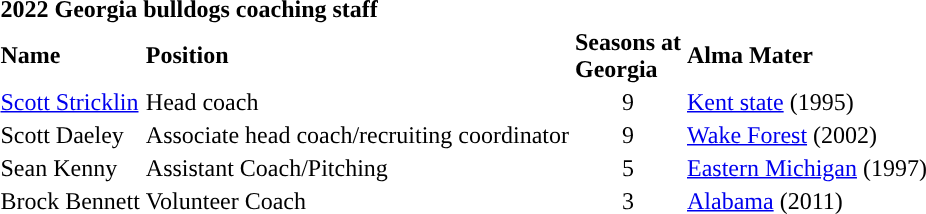<table class="toccolours" style="text-align: left; ">
<tr>
<th colspan="9">2022 Georgia bulldogs coaching staff</th>
</tr>
<tr>
<th>Name</th>
<th>Position</th>
<th>Seasons at<br>Georgia</th>
<th>Alma Mater</th>
</tr>
<tr>
<td><a href='#'>Scott Stricklin</a></td>
<td>Head coach</td>
<td align=center>9</td>
<td><a href='#'>Kent state</a> (1995)</td>
</tr>
<tr>
<td>Scott Daeley</td>
<td>Associate head coach/recruiting coordinator</td>
<td align=center>9</td>
<td><a href='#'>Wake Forest</a> (2002)</td>
</tr>
<tr>
<td>Sean Kenny</td>
<td>Assistant Coach/Pitching</td>
<td align=center>5</td>
<td><a href='#'>Eastern Michigan</a> (1997)</td>
</tr>
<tr>
<td>Brock Bennett</td>
<td>Volunteer Coach</td>
<td align=center>3</td>
<td><a href='#'>Alabama</a> (2011)</td>
</tr>
</table>
